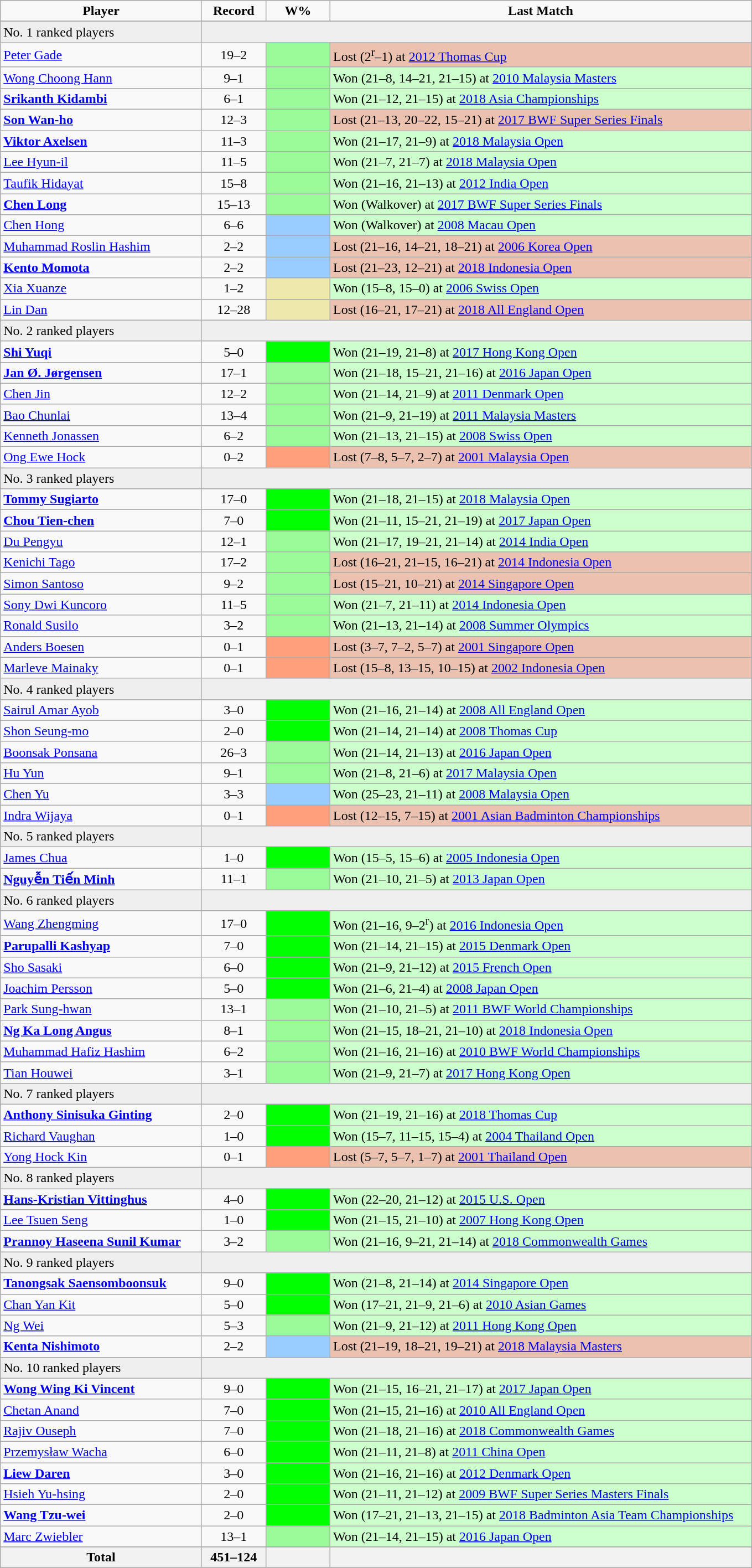<table class="sortable wikitable" style=text-align:center>
<tr>
<td width=235><strong>Player</strong></td>
<td width=70><strong>Record</strong></td>
<td width=70><strong>W%</strong></td>
<td width=500><strong>Last Match</strong></td>
</tr>
<tr bgcolor=efefef>
</tr>
<tr>
</tr>
<tr bgcolor=efefef>
<td align=left>No. 1 ranked players</td>
<td colspan=9></td>
</tr>
<tr>
<td align=left> <a href='#'>Peter Gade</a></td>
<td>19–2</td>
<td bgcolor=98fb98></td>
<td bgcolor=ebc2af align=left>Lost (2<sup>r</sup>–1) at <a href='#'>2012 Thomas Cup</a></td>
</tr>
<tr>
<td align=left> <a href='#'>Wong Choong Hann</a></td>
<td>9–1</td>
<td bgcolor=98fb98></td>
<td bgcolor=ccffcc align=left>Won (21–8, 14–21, 21–15) at <a href='#'>2010 Malaysia Masters</a></td>
</tr>
<tr>
<td align=left> <strong><a href='#'>Srikanth Kidambi</a></strong></td>
<td>6–1</td>
<td bgcolor=98fb98></td>
<td bgcolor=ccffcc align=left>Won (21–12, 21–15) at <a href='#'>2018 Asia Championships</a></td>
</tr>
<tr>
<td align=left> <strong><a href='#'>Son Wan-ho</a></strong></td>
<td>12–3</td>
<td bgcolor=98fb98></td>
<td bgcolor=ebc2af align=left>Lost (21–13, 20–22, 15–21) at <a href='#'>2017 BWF Super Series Finals</a></td>
</tr>
<tr>
<td align=left> <strong><a href='#'>Viktor Axelsen</a></strong></td>
<td>11–3</td>
<td bgcolor=98fb98></td>
<td bgcolor=ccffcc align=left>Won (21–17, 21–9) at <a href='#'>2018 Malaysia Open</a></td>
</tr>
<tr>
<td align=left> <a href='#'>Lee Hyun-il</a></td>
<td>11–5</td>
<td bgcolor=98fb98></td>
<td bgcolor=ccffcc align=left>Won (21–7, 21–7) at <a href='#'>2018 Malaysia Open</a></td>
</tr>
<tr>
<td align=left> <a href='#'>Taufik Hidayat</a></td>
<td>15–8</td>
<td bgcolor=98fb98></td>
<td bgcolor=ccffcc align=left>Won (21–16, 21–13) at <a href='#'>2012 India Open</a></td>
</tr>
<tr>
<td align=left> <strong><a href='#'>Chen Long</a></strong></td>
<td>15–13</td>
<td bgcolor=98fb98></td>
<td bgcolor=ccffcc align=left>Won (Walkover) at <a href='#'>2017 BWF Super Series Finals</a></td>
</tr>
<tr>
<td align=left> <a href='#'>Chen Hong</a></td>
<td>6–6</td>
<td bgcolor=99ccff></td>
<td bgcolor=ccffcc align=left>Won (Walkover) at <a href='#'>2008 Macau Open</a></td>
</tr>
<tr>
<td align=left> <a href='#'>Muhammad Roslin Hashim</a></td>
<td>2–2</td>
<td bgcolor=99ccff></td>
<td bgcolor=ebc2af align=left>Lost (21–16, 14–21, 18–21) at <a href='#'>2006 Korea Open</a></td>
</tr>
<tr>
<td align=left> <strong><a href='#'>Kento Momota</a></strong></td>
<td>2–2</td>
<td bgcolor=99ccff></td>
<td bgcolor=ebc2af align=left>Lost (21–23, 12–21) at <a href='#'>2018 Indonesia Open</a></td>
</tr>
<tr>
<td align=left> <a href='#'>Xia Xuanze</a></td>
<td>1–2</td>
<td bgcolor=eee8AA></td>
<td bgcolor=ccffcc align=left>Won (15–8, 15–0) at <a href='#'>2006 Swiss Open</a></td>
</tr>
<tr>
<td align=left> <a href='#'>Lin Dan</a></td>
<td>12–28</td>
<td bgcolor=eee8AA></td>
<td bgcolor=ebc2af align=left>Lost (16–21, 17–21) at <a href='#'>2018 All England Open</a></td>
</tr>
<tr bgcolor=efefef>
<td align=left>No. 2 ranked players</td>
<td colspan=9></td>
</tr>
<tr>
<td align=left> <strong><a href='#'>Shi Yuqi</a></strong></td>
<td>5–0</td>
<td bgcolor=lime></td>
<td bgcolor=ccffcc align=left>Won (21–19, 21–8) at <a href='#'>2017 Hong Kong Open</a></td>
</tr>
<tr>
<td align=left> <strong><a href='#'>Jan Ø. Jørgensen</a></strong></td>
<td>17–1</td>
<td bgcolor=98fb98></td>
<td bgcolor=ccffcc align=left>Won (21–18, 15–21, 21–16) at <a href='#'>2016 Japan Open</a></td>
</tr>
<tr>
<td align=left> <a href='#'>Chen Jin</a></td>
<td>12–2</td>
<td bgcolor=98fb98></td>
<td bgcolor=ccffcc align=left>Won (21–14, 21–9) at <a href='#'>2011 Denmark Open</a></td>
</tr>
<tr>
<td align=left> <a href='#'>Bao Chunlai</a></td>
<td>13–4</td>
<td bgcolor=98fb98></td>
<td bgcolor=ccffcc align=left>Won (21–9, 21–19) at <a href='#'>2011 Malaysia Masters</a></td>
</tr>
<tr>
<td align=left> <a href='#'>Kenneth Jonassen</a></td>
<td>6–2</td>
<td bgcolor=98fb98></td>
<td bgcolor=ccffcc align=left>Won (21–13, 21–15) at <a href='#'>2008 Swiss Open</a></td>
</tr>
<tr>
<td align=left> <a href='#'>Ong Ewe Hock</a></td>
<td>0–2</td>
<td bgcolor=ffa07a></td>
<td bgcolor=ebc2af align=left>Lost (7–8, 5–7, 2–7) at <a href='#'>2001 Malaysia Open</a></td>
</tr>
<tr bgcolor=efefef>
<td align=left>No. 3 ranked players</td>
<td colspan=9></td>
</tr>
<tr>
<td align=left> <strong><a href='#'>Tommy Sugiarto</a></strong></td>
<td>17–0</td>
<td bgcolor=lime></td>
<td bgcolor=ccffcc align=left>Won (21–18, 21–15) at <a href='#'>2018 Malaysia Open</a></td>
</tr>
<tr>
<td align=left> <strong><a href='#'>Chou Tien-chen</a></strong></td>
<td>7–0</td>
<td bgcolor=lime></td>
<td bgcolor=ccffcc align=left>Won (21–11, 15–21, 21–19) at <a href='#'>2017 Japan Open</a></td>
</tr>
<tr>
<td align=left> <a href='#'>Du Pengyu</a></td>
<td>12–1</td>
<td bgcolor=98fb98></td>
<td bgcolor=ccffcc align=left>Won (21–17, 19–21, 21–14) at <a href='#'>2014 India Open</a></td>
</tr>
<tr>
<td align=left> <a href='#'>Kenichi Tago</a></td>
<td>17–2</td>
<td bgcolor=98fb98></td>
<td bgcolor=ebc2af align=left>Lost (16–21, 21–15, 16–21) at <a href='#'>2014 Indonesia Open</a></td>
</tr>
<tr>
<td align=left> <a href='#'>Simon Santoso</a></td>
<td>9–2</td>
<td bgcolor=98fb98></td>
<td bgcolor=ebc2af align=left>Lost (15–21, 10–21) at <a href='#'>2014 Singapore Open</a></td>
</tr>
<tr>
<td align=left> <a href='#'>Sony Dwi Kuncoro</a></td>
<td>11–5</td>
<td bgcolor=98fb98></td>
<td bgcolor=ccffcc align=left>Won (21–7, 21–11) at <a href='#'>2014 Indonesia Open</a></td>
</tr>
<tr>
<td align=left> <a href='#'>Ronald Susilo</a></td>
<td>3–2</td>
<td bgcolor=98fb98></td>
<td bgcolor=ccffcc align=left>Won (21–13, 21–14) at <a href='#'>2008 Summer Olympics</a></td>
</tr>
<tr>
<td align=left> <a href='#'>Anders Boesen</a></td>
<td>0–1</td>
<td bgcolor=ffa07a></td>
<td bgcolor=ebc2af align=left>Lost (3–7, 7–2, 5–7) at <a href='#'>2001 Singapore Open</a></td>
</tr>
<tr>
<td align=left> <a href='#'>Marleve Mainaky</a></td>
<td>0–1</td>
<td bgcolor=ffa07a></td>
<td bgcolor=ebc2af align=left>Lost (15–8, 13–15, 10–15) at <a href='#'>2002 Indonesia Open</a></td>
</tr>
<tr bgcolor=efefef>
<td align=left>No. 4 ranked players</td>
<td colspan=9></td>
</tr>
<tr>
<td align=left> <a href='#'>Sairul Amar Ayob</a></td>
<td>3–0</td>
<td bgcolor=lime></td>
<td bgcolor=ccffcc align=left>Won (21–16, 21–14) at <a href='#'>2008 All England Open</a></td>
</tr>
<tr>
<td align=left> <a href='#'>Shon Seung-mo</a></td>
<td>2–0</td>
<td bgcolor=lime></td>
<td bgcolor=ccffcc align=left>Won (21–14, 21–14) at <a href='#'>2008 Thomas Cup</a></td>
</tr>
<tr>
<td align=left> <a href='#'>Boonsak Ponsana</a></td>
<td>26–3</td>
<td bgcolor=98fb98></td>
<td bgcolor=ccffcc align=left>Won (21–14, 21–13) at <a href='#'>2016 Japan Open</a></td>
</tr>
<tr>
<td align=left> <a href='#'>Hu Yun</a></td>
<td>9–1</td>
<td bgcolor=98fb98></td>
<td bgcolor=ccffcc align=left>Won (21–8, 21–6) at <a href='#'>2017 Malaysia Open</a></td>
</tr>
<tr>
<td align=left> <a href='#'>Chen Yu</a></td>
<td>3–3</td>
<td bgcolor=99ccff></td>
<td bgcolor=ccffcc align=left>Won (25–23, 21–11) at <a href='#'>2008 Malaysia Open</a></td>
</tr>
<tr>
<td align=left> <a href='#'>Indra Wijaya</a></td>
<td>0–1</td>
<td bgcolor=ffa07a></td>
<td bgcolor=ebc2af align=left>Lost (12–15, 7–15) at <a href='#'>2001 Asian Badminton Championships</a></td>
</tr>
<tr bgcolor=efefef>
<td align=left>No. 5 ranked players</td>
<td colspan=9></td>
</tr>
<tr>
<td align=left> <a href='#'>James Chua</a></td>
<td>1–0</td>
<td bgcolor=lime></td>
<td bgcolor=ccffcc align=left>Won (15–5, 15–6) at <a href='#'>2005 Indonesia Open</a></td>
</tr>
<tr>
<td align=left> <strong><a href='#'>Nguyễn Tiến Minh</a></strong></td>
<td>11–1</td>
<td bgcolor=98fb98></td>
<td bgcolor=ccffcc align=left>Won (21–10, 21–5) at <a href='#'>2013 Japan Open</a></td>
</tr>
<tr bgcolor=efefef>
<td align=left>No. 6 ranked players</td>
<td colspan=9></td>
</tr>
<tr>
<td align=left> <a href='#'>Wang Zhengming</a></td>
<td>17–0</td>
<td bgcolor=lime></td>
<td bgcolor=ccffcc align=left>Won (21–16, 9–2<sup>r</sup>) at <a href='#'>2016 Indonesia Open</a></td>
</tr>
<tr>
<td align=left> <strong><a href='#'>Parupalli Kashyap</a></strong></td>
<td>7–0</td>
<td bgcolor=lime></td>
<td bgcolor=ccffcc align=left>Won (21–14, 21–15) at <a href='#'>2015 Denmark Open</a></td>
</tr>
<tr>
<td align=left> <a href='#'>Sho Sasaki</a></td>
<td>6–0</td>
<td bgcolor=lime></td>
<td bgcolor=ccffcc align=left>Won (21–9, 21–12) at <a href='#'>2015 French Open</a></td>
</tr>
<tr>
<td align=left> <a href='#'>Joachim Persson</a></td>
<td>5–0</td>
<td bgcolor=lime></td>
<td bgcolor=ccffcc align=left>Won (21–6, 21–4) at <a href='#'>2008 Japan Open</a></td>
</tr>
<tr>
<td align=left> <a href='#'>Park Sung-hwan</a></td>
<td>13–1</td>
<td bgcolor=98fb98></td>
<td bgcolor=ccffcc align=left>Won (21–10, 21–5) at <a href='#'>2011 BWF World Championships</a></td>
</tr>
<tr>
<td align=left> <strong><a href='#'>Ng Ka Long Angus</a></strong></td>
<td>8–1</td>
<td bgcolor=98fb98></td>
<td bgcolor=ccffcc align=left>Won (21–15, 18–21, 21–10) at <a href='#'>2018 Indonesia Open</a></td>
</tr>
<tr>
<td align=left> <a href='#'>Muhammad Hafiz Hashim</a></td>
<td>6–2</td>
<td bgcolor=98fb98></td>
<td bgcolor=ccffcc align=left>Won (21–16, 21–16) at <a href='#'>2010 BWF World Championships</a></td>
</tr>
<tr>
<td align=left> <a href='#'>Tian Houwei</a></td>
<td>3–1</td>
<td bgcolor=98fb98></td>
<td bgcolor=ccffcc align=left>Won (21–9, 21–7) at <a href='#'>2017 Hong Kong Open</a></td>
</tr>
<tr bgcolor=efefef>
<td align=left>No. 7 ranked players</td>
<td colspan=9></td>
</tr>
<tr>
<td align=left> <strong><a href='#'>Anthony Sinisuka Ginting</a></strong></td>
<td>2–0</td>
<td bgcolor=lime></td>
<td bgcolor=ccffcc align=left>Won (21–19, 21–16) at <a href='#'>2018 Thomas Cup</a></td>
</tr>
<tr>
<td align=left> <a href='#'>Richard Vaughan</a></td>
<td>1–0</td>
<td bgcolor=lime></td>
<td bgcolor=ccffcc align=left>Won (15–7, 11–15, 15–4) at <a href='#'>2004 Thailand Open</a></td>
</tr>
<tr>
<td align=left> <a href='#'>Yong Hock Kin</a></td>
<td>0–1</td>
<td bgcolor=ffa07a></td>
<td bgcolor=ebc2af align=left>Lost (5–7, 5–7, 1–7) at <a href='#'>2001 Thailand Open</a></td>
</tr>
<tr bgcolor=efefef>
<td align=left>No. 8 ranked players</td>
<td colspan=9></td>
</tr>
<tr>
<td align=left> <strong><a href='#'>Hans-Kristian Vittinghus</a></strong></td>
<td>4–0</td>
<td bgcolor=lime></td>
<td bgcolor=ccffcc align=left>Won (22–20, 21–12) at <a href='#'>2015 U.S. Open</a></td>
</tr>
<tr>
<td align=left> <a href='#'>Lee Tsuen Seng</a></td>
<td>1–0</td>
<td bgcolor=lime></td>
<td bgcolor=ccffcc align=left>Won (21–15, 21–10) at <a href='#'>2007 Hong Kong Open</a></td>
</tr>
<tr>
<td align=left> <strong><a href='#'>Prannoy Haseena Sunil Kumar</a></strong></td>
<td>3–2</td>
<td bgcolor=98fb98></td>
<td bgcolor=ccffcc align=left>Won (21–16, 9–21, 21–14) at <a href='#'>2018 Commonwealth Games</a></td>
</tr>
<tr bgcolor=efefef>
<td align=left>No. 9 ranked players</td>
<td colspan=9></td>
</tr>
<tr>
<td align=left> <strong><a href='#'>Tanongsak Saensomboonsuk</a></strong></td>
<td>9–0</td>
<td bgcolor=lime></td>
<td bgcolor=ccffcc align=left>Won (21–8, 21–14) at <a href='#'>2014 Singapore Open</a></td>
</tr>
<tr>
<td align=left> <a href='#'>Chan Yan Kit</a></td>
<td>5–0</td>
<td bgcolor=lime></td>
<td bgcolor=ccffcc align=left>Won (17–21, 21–9, 21–6) at <a href='#'>2010 Asian Games</a></td>
</tr>
<tr>
<td align=left> <a href='#'>Ng Wei</a></td>
<td>5–3</td>
<td bgcolor=98fb98></td>
<td bgcolor=ccffcc align=left>Won (21–9, 21–12) at <a href='#'>2011 Hong Kong Open</a></td>
</tr>
<tr>
<td align=left> <strong><a href='#'>Kenta Nishimoto</a></strong></td>
<td>2–2</td>
<td bgcolor=99ccff></td>
<td bgcolor=ebc2af align=left>Lost (21–19, 18–21, 19–21) at <a href='#'>2018 Malaysia Masters</a></td>
</tr>
<tr bgcolor=efefef>
<td align=left>No. 10 ranked players</td>
<td colspan=9></td>
</tr>
<tr>
<td align=left> <strong><a href='#'>Wong Wing Ki Vincent</a></strong></td>
<td>9–0</td>
<td bgcolor=lime></td>
<td bgcolor=ccffcc align=left>Won (21–15, 16–21, 21–17) at <a href='#'>2017 Japan Open</a></td>
</tr>
<tr>
<td align=left> <a href='#'>Chetan Anand</a></td>
<td>7–0</td>
<td bgcolor=lime></td>
<td bgcolor=ccffcc align=left>Won (21–15, 21–16) at <a href='#'>2010 All England Open</a></td>
</tr>
<tr>
<td align=left> <a href='#'>Rajiv Ouseph</a></td>
<td>7–0</td>
<td bgcolor=lime></td>
<td bgcolor=ccffcc align=left>Won (21–18, 21–16) at <a href='#'>2018 Commonwealth Games</a></td>
</tr>
<tr>
<td align=left> <a href='#'>Przemysław Wacha</a></td>
<td>6–0</td>
<td bgcolor=lime></td>
<td bgcolor=ccffcc align=left>Won (21–11, 21–8) at <a href='#'>2011 China Open</a></td>
</tr>
<tr>
<td align=left> <strong><a href='#'>Liew Daren</a></strong></td>
<td>3–0</td>
<td bgcolor=lime></td>
<td bgcolor=ccffcc align=left>Won (21–16, 21–16) at <a href='#'>2012 Denmark Open</a></td>
</tr>
<tr>
<td align=left> <a href='#'>Hsieh Yu-hsing</a></td>
<td>2–0</td>
<td bgcolor=lime></td>
<td bgcolor=ccffcc align=left>Won (21–11, 21–12) at <a href='#'>2009 BWF Super Series Masters Finals</a></td>
</tr>
<tr>
<td align=left> <strong><a href='#'>Wang Tzu-wei</a></strong></td>
<td>2–0</td>
<td bgcolor=lime></td>
<td bgcolor=ccffcc align=left>Won (17–21, 21–13, 21–15) at <a href='#'>2018 Badminton Asia Team Championships</a></td>
</tr>
<tr>
<td align=left> <a href='#'>Marc Zwiebler</a></td>
<td>13–1</td>
<td bgcolor=98fb98></td>
<td bgcolor=ccffcc align=left>Won (21–14, 21–15) at <a href='#'>2016 Japan Open</a></td>
</tr>
<tr>
</tr>
<tr class=sortbottom>
<th>Total</th>
<th>451–124</th>
<th><strong></strong></th>
<th></th>
</tr>
</table>
